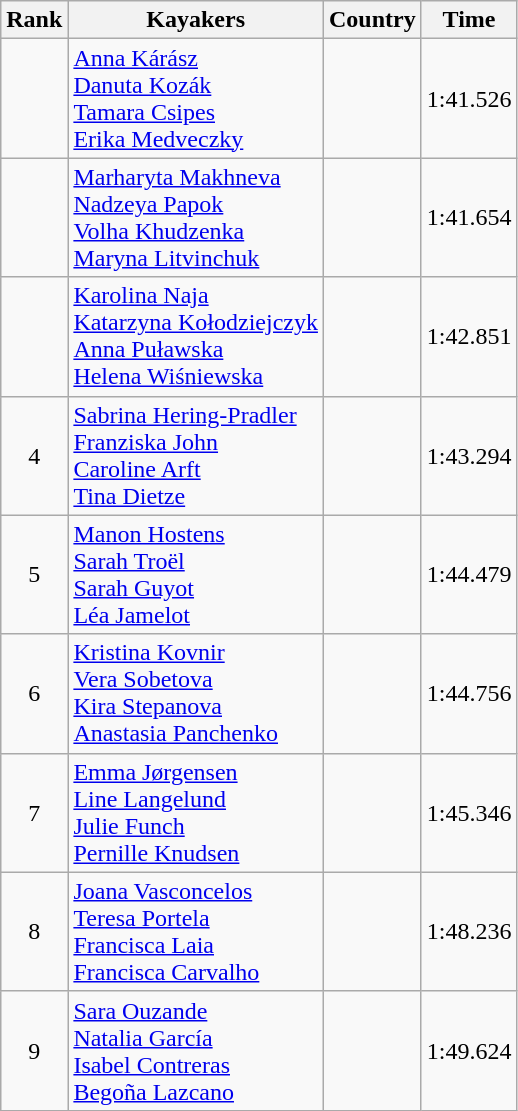<table class="wikitable" style="text-align:center">
<tr>
<th>Rank</th>
<th>Kayakers</th>
<th>Country</th>
<th>Time</th>
</tr>
<tr>
<td></td>
<td align=left><a href='#'>Anna Kárász</a><br><a href='#'>Danuta Kozák</a><br><a href='#'>Tamara Csipes</a><br><a href='#'>Erika Medveczky</a></td>
<td align=left></td>
<td>1:41.526</td>
</tr>
<tr>
<td></td>
<td align=left><a href='#'>Marharyta Makhneva</a><br><a href='#'>Nadzeya Papok</a><br><a href='#'>Volha Khudzenka</a><br><a href='#'>Maryna Litvinchuk</a></td>
<td align=left></td>
<td>1:41.654</td>
</tr>
<tr>
<td></td>
<td align=left><a href='#'>Karolina Naja</a><br><a href='#'>Katarzyna Kołodziejczyk</a><br><a href='#'>Anna Puławska</a><br><a href='#'>Helena Wiśniewska</a></td>
<td align=left></td>
<td>1:42.851</td>
</tr>
<tr>
<td>4</td>
<td align=left><a href='#'>Sabrina Hering-Pradler</a><br><a href='#'>Franziska John</a><br><a href='#'>Caroline Arft</a><br><a href='#'>Tina Dietze</a></td>
<td align=left></td>
<td>1:43.294</td>
</tr>
<tr>
<td>5</td>
<td align=left><a href='#'>Manon Hostens</a><br><a href='#'>Sarah Troël</a><br><a href='#'>Sarah Guyot</a><br><a href='#'>Léa Jamelot</a></td>
<td align=left></td>
<td>1:44.479</td>
</tr>
<tr>
<td>6</td>
<td align=left><a href='#'>Kristina Kovnir</a><br><a href='#'>Vera Sobetova</a><br><a href='#'>Kira Stepanova</a><br><a href='#'>Anastasia Panchenko</a></td>
<td align=left></td>
<td>1:44.756</td>
</tr>
<tr>
<td>7</td>
<td align=left><a href='#'>Emma Jørgensen</a><br><a href='#'>Line Langelund</a><br><a href='#'>Julie Funch</a><br><a href='#'>Pernille Knudsen</a></td>
<td align=left></td>
<td>1:45.346</td>
</tr>
<tr>
<td>8</td>
<td align=left><a href='#'>Joana Vasconcelos</a><br><a href='#'>Teresa Portela</a><br><a href='#'>Francisca Laia</a><br><a href='#'>Francisca Carvalho</a></td>
<td align=left></td>
<td>1:48.236</td>
</tr>
<tr>
<td>9</td>
<td align=left><a href='#'>Sara Ouzande</a><br><a href='#'>Natalia García</a><br><a href='#'>Isabel Contreras</a><br><a href='#'>Begoña Lazcano</a></td>
<td align=left></td>
<td>1:49.624</td>
</tr>
</table>
